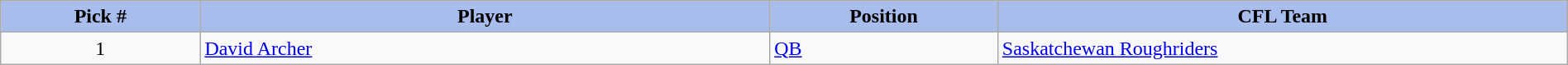<table class="wikitable" style="width: 100%">
<tr>
<th style="background:#A8BDEC;" width=7%>Pick #</th>
<th width=20% style="background:#A8BDEC;">Player</th>
<th width=8% style="background:#A8BDEC;">Position</th>
<th width=20% style="background:#A8BDEC;">CFL Team</th>
</tr>
<tr>
<td align=center>1</td>
<td><a href='#'>David Archer</a></td>
<td><a href='#'>QB</a></td>
<td><a href='#'>Saskatchewan Roughriders</a></td>
</tr>
</table>
